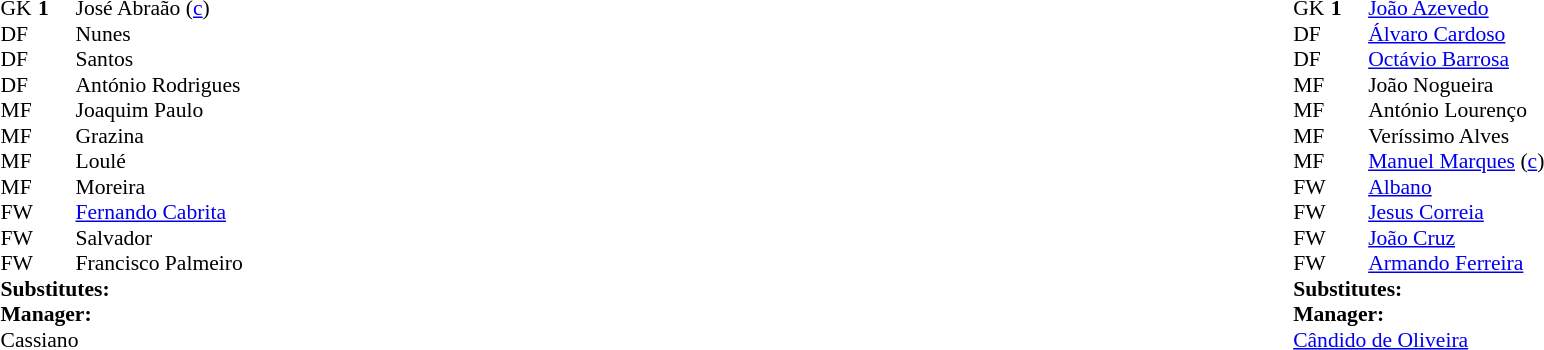<table width="100%">
<tr>
<td valign="top" width="50%"><br><table style="font-size: 90%" cellspacing="0" cellpadding="0">
<tr>
<td colspan="4"></td>
</tr>
<tr>
<th width=25></th>
<th width=25></th>
</tr>
<tr>
<td>GK</td>
<td><strong>1</strong></td>
<td> José Abraão (<a href='#'>c</a>)</td>
</tr>
<tr>
<td>DF</td>
<td></td>
<td> Nunes</td>
</tr>
<tr>
<td>DF</td>
<td></td>
<td> Santos</td>
</tr>
<tr>
<td>DF</td>
<td></td>
<td> António Rodrigues</td>
</tr>
<tr>
<td>MF</td>
<td></td>
<td> Joaquim Paulo</td>
</tr>
<tr>
<td>MF</td>
<td></td>
<td> Grazina</td>
</tr>
<tr>
<td>MF</td>
<td></td>
<td> Loulé</td>
</tr>
<tr>
<td>MF</td>
<td></td>
<td> Moreira</td>
</tr>
<tr>
<td>FW</td>
<td></td>
<td> <a href='#'>Fernando Cabrita</a></td>
</tr>
<tr>
<td>FW</td>
<td></td>
<td> Salvador</td>
</tr>
<tr>
<td>FW</td>
<td></td>
<td> Francisco Palmeiro</td>
</tr>
<tr>
<td colspan=3><strong>Substitutes:</strong></td>
</tr>
<tr>
<td colspan=3><strong>Manager:</strong></td>
</tr>
<tr>
<td colspan=4> Cassiano</td>
</tr>
</table>
</td>
<td valign="top"></td>
<td valign="top" width="50%"><br><table style="font-size: 90%" cellspacing="0" cellpadding="0" align=center>
<tr>
<td colspan="4"></td>
</tr>
<tr>
<th width=25></th>
<th width=25></th>
</tr>
<tr>
<td>GK</td>
<td><strong>1</strong></td>
<td> <a href='#'>João Azevedo</a></td>
</tr>
<tr>
<td>DF</td>
<td></td>
<td> <a href='#'>Álvaro Cardoso</a></td>
</tr>
<tr>
<td>DF</td>
<td></td>
<td> <a href='#'>Octávio Barrosa</a></td>
</tr>
<tr>
<td>MF</td>
<td></td>
<td> João Nogueira</td>
</tr>
<tr>
<td>MF</td>
<td></td>
<td> António Lourenço</td>
</tr>
<tr>
<td>MF</td>
<td></td>
<td> Veríssimo Alves</td>
</tr>
<tr>
<td>MF</td>
<td></td>
<td> <a href='#'>Manuel Marques</a> (<a href='#'>c</a>)</td>
</tr>
<tr>
<td>FW</td>
<td></td>
<td> <a href='#'>Albano</a></td>
</tr>
<tr>
<td>FW</td>
<td></td>
<td> <a href='#'>Jesus Correia</a></td>
</tr>
<tr>
<td>FW</td>
<td></td>
<td> <a href='#'>João Cruz</a></td>
</tr>
<tr>
<td>FW</td>
<td></td>
<td> <a href='#'>Armando Ferreira</a></td>
</tr>
<tr>
<td colspan=3><strong>Substitutes:</strong></td>
</tr>
<tr>
<td colspan=3><strong>Manager:</strong></td>
</tr>
<tr>
<td colspan=4> <a href='#'>Cândido de Oliveira</a></td>
</tr>
</table>
</td>
</tr>
</table>
